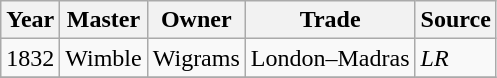<table class=" wikitable">
<tr>
<th>Year</th>
<th>Master</th>
<th>Owner</th>
<th>Trade</th>
<th>Source</th>
</tr>
<tr>
<td>1832</td>
<td>Wimble</td>
<td>Wigrams</td>
<td>London–Madras</td>
<td><em>LR</em></td>
</tr>
<tr>
</tr>
</table>
